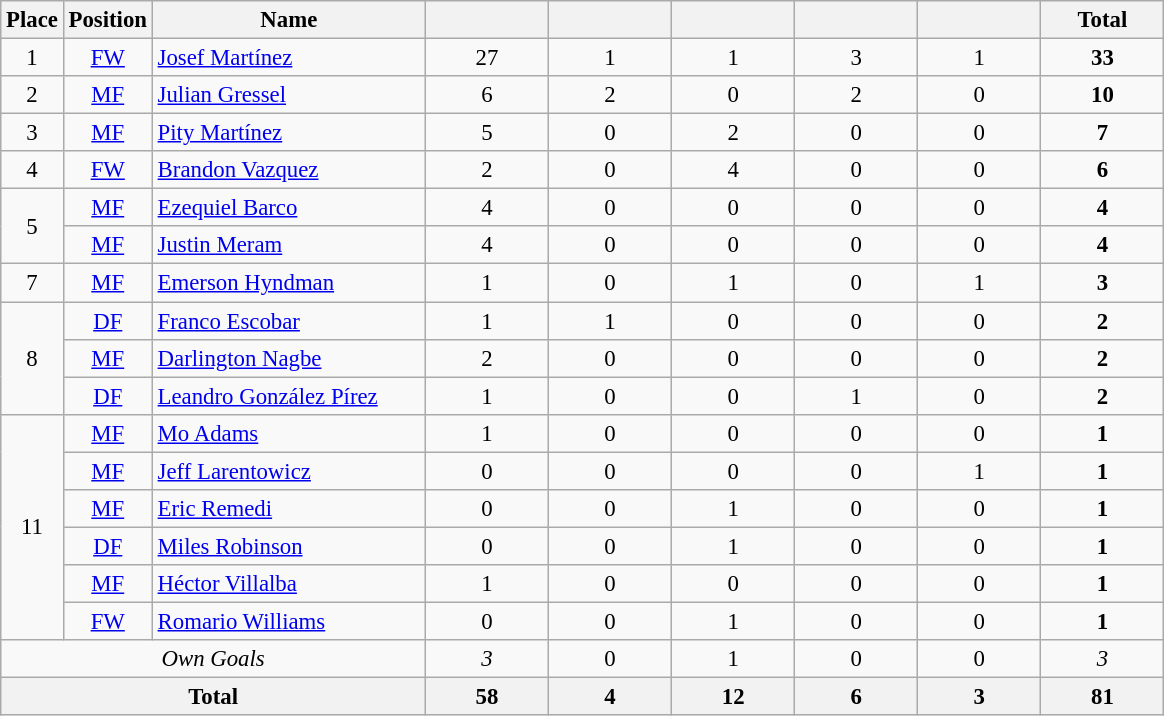<table class="wikitable" style="font-size: 95%; text-align: center">
<tr>
<th width=30>Place</th>
<th width=30>Position</th>
<th width=175>Name</th>
<th width=75></th>
<th width=75></th>
<th width=75></th>
<th width=75></th>
<th width=75></th>
<th width=75>Total</th>
</tr>
<tr>
<td>1</td>
<td><a href='#'>FW</a></td>
<td align="left"> <a href='#'>Josef Martínez</a></td>
<td>27</td>
<td>1</td>
<td>1</td>
<td>3</td>
<td>1</td>
<td><strong>33</strong></td>
</tr>
<tr>
<td>2</td>
<td><a href='#'>MF</a></td>
<td align="left"> <a href='#'>Julian Gressel</a></td>
<td>6</td>
<td>2</td>
<td>0</td>
<td>2</td>
<td>0</td>
<td><strong>10</strong></td>
</tr>
<tr>
<td>3</td>
<td><a href='#'>MF</a></td>
<td align="left"> <a href='#'>Pity Martínez</a></td>
<td>5</td>
<td>0</td>
<td>2</td>
<td>0</td>
<td>0</td>
<td><strong>7</strong></td>
</tr>
<tr>
<td>4</td>
<td><a href='#'>FW</a></td>
<td align="left"> <a href='#'>Brandon Vazquez</a></td>
<td>2</td>
<td>0</td>
<td>4</td>
<td>0</td>
<td>0</td>
<td><strong>6</strong></td>
</tr>
<tr>
<td rowspan="2">5</td>
<td><a href='#'>MF</a></td>
<td align="left"> <a href='#'>Ezequiel Barco</a></td>
<td>4</td>
<td>0</td>
<td>0</td>
<td>0</td>
<td>0</td>
<td><strong>4</strong></td>
</tr>
<tr>
<td><a href='#'>MF</a></td>
<td align="left"> <a href='#'>Justin Meram</a></td>
<td>4</td>
<td>0</td>
<td>0</td>
<td>0</td>
<td>0</td>
<td><strong>4</strong></td>
</tr>
<tr>
<td>7</td>
<td><a href='#'>MF</a></td>
<td align="left"> <a href='#'>Emerson Hyndman</a></td>
<td>1</td>
<td>0</td>
<td>1</td>
<td>0</td>
<td>1</td>
<td><strong>3</strong></td>
</tr>
<tr>
<td rowspan="3">8</td>
<td><a href='#'>DF</a></td>
<td align="left"> <a href='#'>Franco Escobar</a></td>
<td>1</td>
<td>1</td>
<td>0</td>
<td>0</td>
<td>0</td>
<td><strong>2</strong></td>
</tr>
<tr>
<td><a href='#'>MF</a></td>
<td align="left"> <a href='#'>Darlington Nagbe</a></td>
<td>2</td>
<td>0</td>
<td>0</td>
<td>0</td>
<td>0</td>
<td><strong>2</strong></td>
</tr>
<tr>
<td><a href='#'>DF</a></td>
<td align="left"> <a href='#'>Leandro González Pírez</a></td>
<td>1</td>
<td>0</td>
<td>0</td>
<td>1</td>
<td>0</td>
<td><strong>2</strong></td>
</tr>
<tr>
<td rowspan="6">11</td>
<td><a href='#'>MF</a></td>
<td align="left"> <a href='#'>Mo Adams</a></td>
<td>1</td>
<td>0</td>
<td>0</td>
<td>0</td>
<td>0</td>
<td><strong>1</strong></td>
</tr>
<tr>
<td><a href='#'>MF</a></td>
<td align="left"> <a href='#'>Jeff Larentowicz</a></td>
<td>0</td>
<td>0</td>
<td>0</td>
<td>0</td>
<td>1</td>
<td><strong>1</strong></td>
</tr>
<tr>
<td><a href='#'>MF</a></td>
<td align="left"> <a href='#'>Eric Remedi</a></td>
<td>0</td>
<td>0</td>
<td>1</td>
<td>0</td>
<td>0</td>
<td><strong>1</strong></td>
</tr>
<tr>
<td><a href='#'>DF</a></td>
<td align="left"> <a href='#'>Miles Robinson</a></td>
<td>0</td>
<td>0</td>
<td>1</td>
<td>0</td>
<td>0</td>
<td><strong>1</strong></td>
</tr>
<tr>
<td><a href='#'>MF</a></td>
<td align="left"> <a href='#'>Héctor Villalba</a></td>
<td>1</td>
<td>0</td>
<td>0</td>
<td>0</td>
<td>0</td>
<td><strong>1</strong></td>
</tr>
<tr>
<td><a href='#'>FW</a></td>
<td align="left"> <a href='#'>Romario Williams</a></td>
<td>0</td>
<td>0</td>
<td>1</td>
<td>0</td>
<td>0</td>
<td><strong>1</strong></td>
</tr>
<tr>
<td colspan="3"><em>Own Goals</em></td>
<td><em>3</em></td>
<td>0</td>
<td>1</td>
<td>0</td>
<td>0</td>
<td><em>3</em></td>
</tr>
<tr>
<th colspan="3">Total</th>
<th>58</th>
<th>4</th>
<th>12</th>
<th>6</th>
<th>3</th>
<th>81</th>
</tr>
</table>
